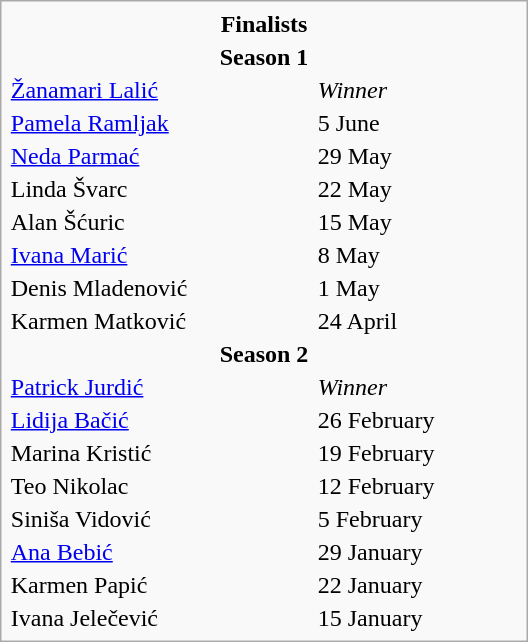<table class="infobox" style="width:22em">
<tr>
<th colspan=2>Finalists </th>
</tr>
<tr>
<th colspan=2>Season 1 </th>
</tr>
<tr>
<td><a href='#'>Žanamari Lalić</a></td>
<td><em>Winner</em></td>
</tr>
<tr>
<td><a href='#'>Pamela Ramljak</a></td>
<td>5 June</td>
</tr>
<tr>
<td><a href='#'>Neda Parmać</a></td>
<td>29 May</td>
</tr>
<tr>
<td>Linda Švarc</td>
<td>22 May</td>
</tr>
<tr>
<td>Alan Šćuric</td>
<td>15 May</td>
</tr>
<tr>
<td><a href='#'>Ivana Marić</a></td>
<td>8 May</td>
</tr>
<tr>
<td>Denis Mladenović</td>
<td>1 May</td>
</tr>
<tr>
<td>Karmen Matković</td>
<td>24 April</td>
</tr>
<tr>
<th colspan=2>Season 2 </th>
</tr>
<tr>
<td><a href='#'>Patrick Jurdić</a></td>
<td><em>Winner</em></td>
</tr>
<tr>
<td><a href='#'>Lidija Bačić</a></td>
<td>26 February</td>
</tr>
<tr>
<td>Marina Kristić</td>
<td>19 February</td>
</tr>
<tr>
<td>Teo Nikolac</td>
<td>12 February</td>
</tr>
<tr>
<td>Siniša Vidović</td>
<td>5 February</td>
</tr>
<tr>
<td><a href='#'>Ana Bebić</a></td>
<td>29 January</td>
</tr>
<tr>
<td>Karmen Papić</td>
<td>22 January</td>
</tr>
<tr>
<td>Ivana Jelečević</td>
<td>15 January</td>
</tr>
</table>
